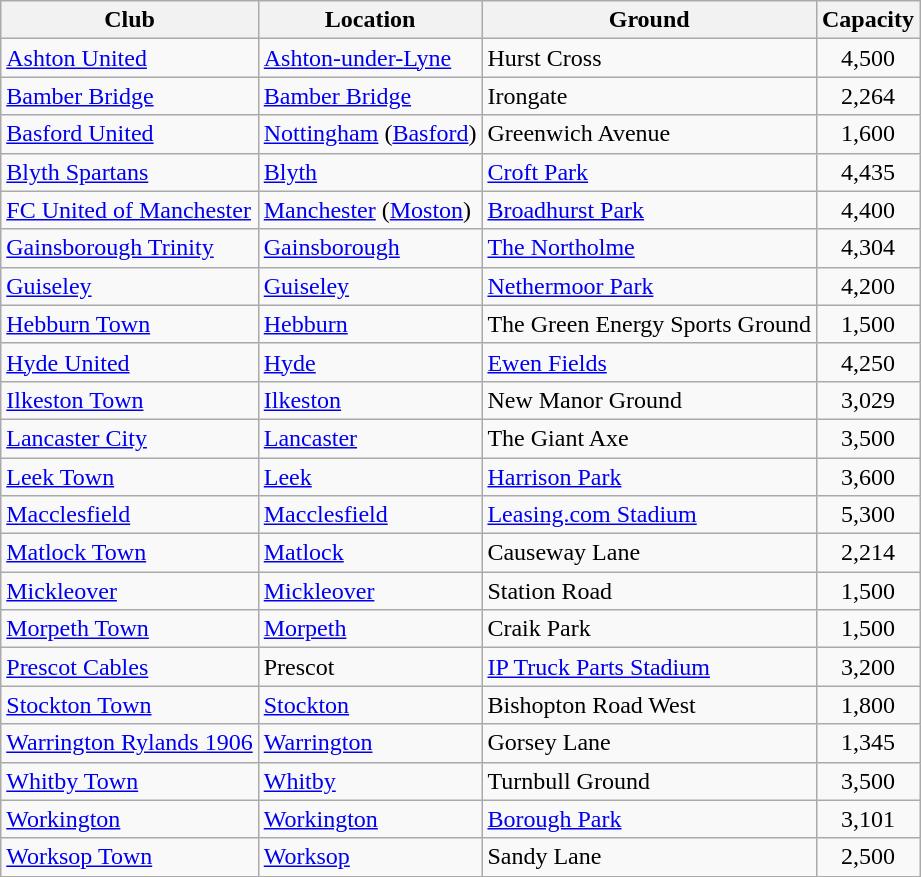<table class="wikitable sortable">
<tr>
<th>Club</th>
<th>Location</th>
<th>Ground</th>
<th>Capacity</th>
</tr>
<tr>
<td><a href='#'>Ashton United</a></td>
<td><a href='#'>Ashton-under-Lyne</a></td>
<td>Hurst Cross</td>
<td align="center">4,500</td>
</tr>
<tr>
<td><a href='#'>Bamber Bridge</a></td>
<td><a href='#'>Bamber Bridge</a></td>
<td>Irongate</td>
<td align="center">2,264</td>
</tr>
<tr>
<td><a href='#'>Basford United</a></td>
<td><a href='#'>Nottingham</a> (<a href='#'>Basford</a>)</td>
<td>Greenwich Avenue</td>
<td align="center">1,600</td>
</tr>
<tr>
<td><a href='#'>Blyth Spartans</a></td>
<td><a href='#'>Blyth</a></td>
<td><a href='#'>Croft Park</a></td>
<td align="center">4,435</td>
</tr>
<tr>
<td><a href='#'>FC United of Manchester</a></td>
<td><a href='#'>Manchester</a> (<a href='#'>Moston</a>)</td>
<td><a href='#'>Broadhurst Park</a></td>
<td align="center">4,400</td>
</tr>
<tr>
<td><a href='#'>Gainsborough Trinity</a></td>
<td><a href='#'>Gainsborough</a></td>
<td><a href='#'>The Northolme</a></td>
<td align="center">4,304</td>
</tr>
<tr>
<td><a href='#'>Guiseley</a></td>
<td><a href='#'>Guiseley</a></td>
<td><a href='#'>Nethermoor Park</a></td>
<td align="center">4,200</td>
</tr>
<tr>
<td><a href='#'>Hebburn Town</a></td>
<td><a href='#'>Hebburn</a></td>
<td>The Green Energy Sports Ground</td>
<td align="center">1,500</td>
</tr>
<tr>
<td><a href='#'>Hyde United</a></td>
<td><a href='#'>Hyde</a></td>
<td><a href='#'>Ewen Fields</a></td>
<td align="center">4,250</td>
</tr>
<tr>
<td><a href='#'>Ilkeston Town</a></td>
<td><a href='#'>Ilkeston</a></td>
<td>New Manor Ground</td>
<td align="center">3,029</td>
</tr>
<tr>
<td><a href='#'>Lancaster City</a></td>
<td><a href='#'>Lancaster</a></td>
<td>The Giant Axe</td>
<td align="center">3,500</td>
</tr>
<tr>
<td><a href='#'>Leek Town</a></td>
<td><a href='#'>Leek</a></td>
<td><a href='#'>Harrison Park</a></td>
<td align="center">3,600</td>
</tr>
<tr>
<td><a href='#'>Macclesfield</a></td>
<td><a href='#'>Macclesfield</a></td>
<td><a href='#'>Leasing.com Stadium</a></td>
<td align="center">5,300</td>
</tr>
<tr>
<td><a href='#'>Matlock Town</a></td>
<td><a href='#'>Matlock</a></td>
<td>Causeway Lane</td>
<td align="center">2,214</td>
</tr>
<tr>
<td><a href='#'>Mickleover</a></td>
<td><a href='#'>Mickleover</a></td>
<td>Station Road</td>
<td align="center">1,500</td>
</tr>
<tr>
<td><a href='#'>Morpeth Town</a></td>
<td><a href='#'>Morpeth</a></td>
<td>Craik Park</td>
<td align="center">1,500</td>
</tr>
<tr>
<td><a href='#'>Prescot Cables</a></td>
<td>Prescot</td>
<td><a href='#'>IP Truck Parts Stadium</a></td>
<td align="center">3,200</td>
</tr>
<tr>
<td><a href='#'>Stockton Town</a></td>
<td><a href='#'>Stockton</a></td>
<td>Bishopton Road West</td>
<td align="center">1,800</td>
</tr>
<tr>
<td><a href='#'>Warrington Rylands 1906</a></td>
<td><a href='#'>Warrington</a></td>
<td>Gorsey Lane</td>
<td align="center">1,345</td>
</tr>
<tr>
<td><a href='#'>Whitby Town</a></td>
<td><a href='#'>Whitby</a></td>
<td>Turnbull Ground</td>
<td align="center">3,500</td>
</tr>
<tr>
<td><a href='#'>Workington</a></td>
<td><a href='#'>Workington</a></td>
<td><a href='#'>Borough Park</a></td>
<td align="center">3,101</td>
</tr>
<tr>
<td><a href='#'>Worksop Town</a></td>
<td><a href='#'>Worksop</a></td>
<td>Sandy Lane</td>
<td align="center">2,500</td>
</tr>
</table>
